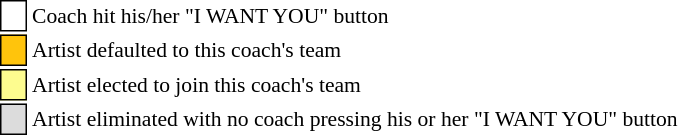<table class="toccolours" style="font-size: 90%; white-space: nowrap;">
<tr>
<td style="background:white; border: 1px solid black;"> <strong></strong> </td>
<td>Coach hit his/her "I WANT YOU" button</td>
</tr>
<tr>
<td style="background:#FFC40C; border: 1px solid black">    </td>
<td>Artist defaulted to this coach's team</td>
</tr>
<tr>
<td style="background:#fdfc8f; border: 1px solid black;">    </td>
<td style="padding-right: 8px">Artist elected to join this coach's team</td>
</tr>
<tr>
<td style="background:#DCDCDC; border: 1px solid black">    </td>
<td>Artist eliminated with no coach pressing his or her "I WANT YOU" button</td>
</tr>
<tr>
</tr>
</table>
